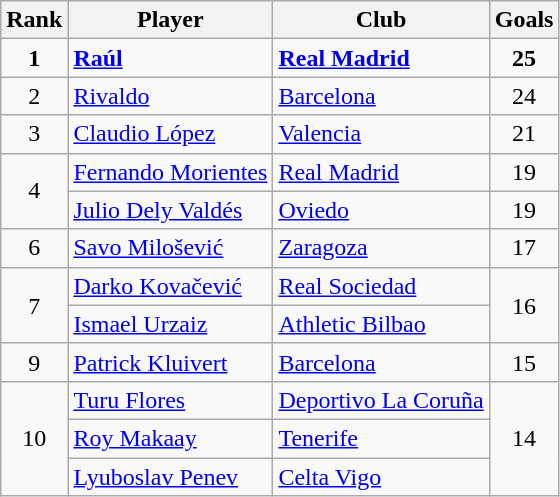<table class="wikitable sortable" style="text-align:center">
<tr>
<th>Rank</th>
<th>Player</th>
<th>Club</th>
<th>Goals</th>
</tr>
<tr>
<td><strong>1</strong></td>
<td style="text-align:left"> <strong><a href='#'>Raúl</a></strong></td>
<td style="text-align:left"><strong><a href='#'>Real Madrid</a></strong></td>
<td><strong>25</strong></td>
</tr>
<tr>
<td>2</td>
<td style="text-align:left"> <a href='#'>Rivaldo</a></td>
<td style="text-align:left"><a href='#'>Barcelona</a></td>
<td>24</td>
</tr>
<tr>
<td>3</td>
<td style="text-align:left"> <a href='#'>Claudio López</a></td>
<td style="text-align:left"><a href='#'>Valencia</a></td>
<td>21</td>
</tr>
<tr>
<td rowspan=2>4</td>
<td style="text-align:left"> <a href='#'>Fernando Morientes</a></td>
<td style="text-align:left"><a href='#'>Real Madrid</a></td>
<td>19</td>
</tr>
<tr>
<td style="text-align:left"> <a href='#'>Julio Dely Valdés</a></td>
<td style="text-align:left"><a href='#'>Oviedo</a></td>
<td>19</td>
</tr>
<tr>
<td>6</td>
<td style="text-align:left"> <a href='#'>Savo Milošević</a></td>
<td style="text-align:left"><a href='#'>Zaragoza</a></td>
<td>17</td>
</tr>
<tr>
<td rowspan=2>7</td>
<td style="text-align:left"> <a href='#'>Darko Kovačević</a></td>
<td style="text-align:left"><a href='#'>Real Sociedad</a></td>
<td rowspan=2>16</td>
</tr>
<tr>
<td style="text-align:left"> <a href='#'>Ismael Urzaiz</a></td>
<td style="text-align:left"><a href='#'>Athletic Bilbao</a></td>
</tr>
<tr>
<td>9</td>
<td style="text-align:left"> <a href='#'>Patrick Kluivert</a></td>
<td style="text-align:left"><a href='#'>Barcelona</a></td>
<td>15</td>
</tr>
<tr>
<td rowspan=3>10</td>
<td style="text-align:left"> <a href='#'>Turu Flores</a></td>
<td style="text-align:left"><a href='#'>Deportivo La Coruña</a></td>
<td rowspan=3>14</td>
</tr>
<tr>
<td style="text-align:left"> <a href='#'>Roy Makaay</a></td>
<td style="text-align:left"><a href='#'>Tenerife</a></td>
</tr>
<tr>
<td style="text-align:left"> <a href='#'>Lyuboslav Penev</a></td>
<td style="text-align:left"><a href='#'>Celta Vigo</a></td>
</tr>
</table>
